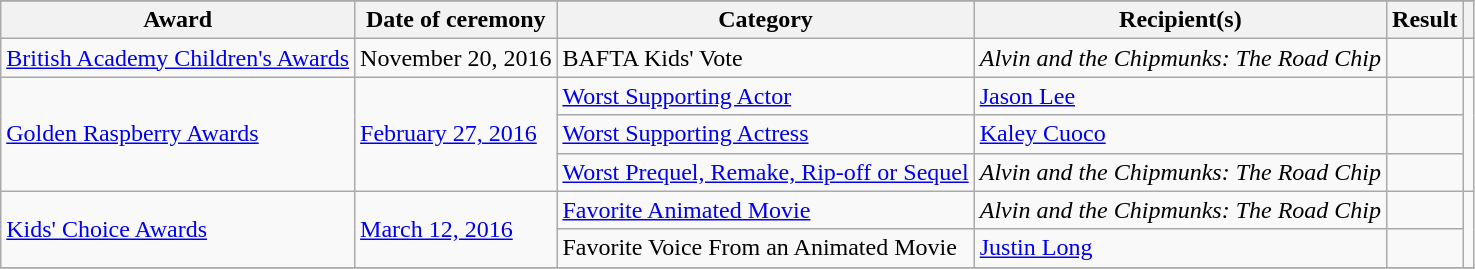<table class="wikitable sortable plainrowheaders">
<tr>
</tr>
<tr>
<th>Award</th>
<th>Date of ceremony</th>
<th>Category</th>
<th>Recipient(s)</th>
<th>Result</th>
<th></th>
</tr>
<tr>
<td><a href='#'>British Academy Children's Awards</a></td>
<td>November 20, 2016</td>
<td>BAFTA Kids' Vote</td>
<td><em>Alvin and the Chipmunks: The Road Chip</em></td>
<td></td>
<td></td>
</tr>
<tr>
<td rowspan="3"><a href='#'>Golden Raspberry Awards</a></td>
<td rowspan="3"><a href='#'>February 27, 2016</a></td>
<td><a href='#'>Worst Supporting Actor</a></td>
<td><a href='#'>Jason Lee</a></td>
<td></td>
<td rowspan="3"></td>
</tr>
<tr>
<td><a href='#'>Worst Supporting Actress</a></td>
<td><a href='#'>Kaley Cuoco</a></td>
<td></td>
</tr>
<tr>
<td><a href='#'>Worst Prequel, Remake, Rip-off or Sequel</a></td>
<td><em>Alvin and the Chipmunks: The Road Chip</em></td>
<td></td>
</tr>
<tr>
<td rowspan="2"><a href='#'>Kids' Choice Awards</a></td>
<td rowspan="2"><a href='#'>March 12, 2016</a></td>
<td><a href='#'>Favorite Animated Movie</a></td>
<td><em>Alvin and the Chipmunks: The Road Chip</em></td>
<td></td>
<td rowspan="2"></td>
</tr>
<tr>
<td>Favorite Voice From an Animated Movie</td>
<td><a href='#'>Justin Long</a></td>
<td></td>
</tr>
<tr>
</tr>
</table>
